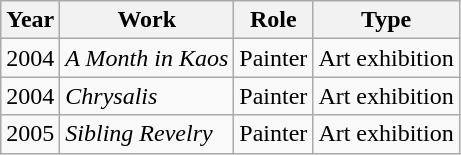<table class="wikitable">
<tr>
<th>Year</th>
<th>Work</th>
<th>Role</th>
<th>Type</th>
</tr>
<tr>
<td>2004</td>
<td><em>A Month in Kaos</em></td>
<td>Painter</td>
<td>Art exhibition</td>
</tr>
<tr>
<td>2004</td>
<td><em>Chrysalis</em></td>
<td>Painter</td>
<td>Art exhibition</td>
</tr>
<tr>
<td>2005</td>
<td><em>Sibling Revelry</em></td>
<td>Painter</td>
<td>Art exhibition</td>
</tr>
</table>
